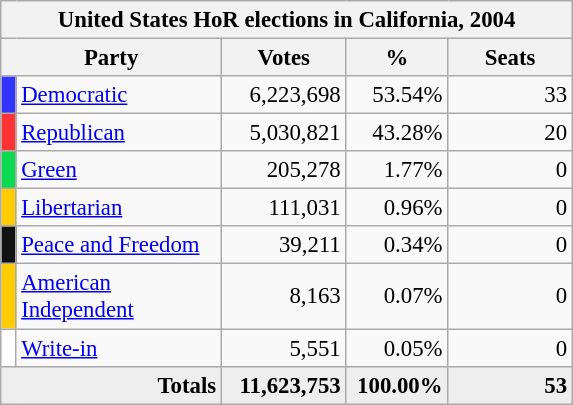<table class="wikitable" style="font-size: 95%;">
<tr>
<th colspan="7">United States HoR elections in California, 2004</th>
</tr>
<tr>
<th colspan=2 style="width: 5em">Party</th>
<th style="width: 5em">Votes</th>
<th style="width: 4em">%</th>
<th style="width: 5em">Seats</th>
</tr>
<tr>
<th style="background-color:#3333FF; width: 3px"></th>
<td style="width: 130px"><a href='#'>Democratic</a></td>
<td align="right">6,223,698</td>
<td align="right">53.54%</td>
<td align="right">33</td>
</tr>
<tr>
<th style="background-color:#FF3333; width: 3px"></th>
<td style="width: 130px"><a href='#'>Republican</a></td>
<td align="right">5,030,821</td>
<td align="right">43.28%</td>
<td align="right">20</td>
</tr>
<tr>
<th style="background-color:#0BDA51; width: 3px"></th>
<td style="width: 130px"><a href='#'>Green</a></td>
<td align="right">205,278</td>
<td align="right">1.77%</td>
<td align="right">0</td>
</tr>
<tr>
<th style="background-color:#FFCC00; width: 3px"></th>
<td style="width: 130px"><a href='#'>Libertarian</a></td>
<td align="right">111,031</td>
<td align="right">0.96%</td>
<td align="right">0</td>
</tr>
<tr>
<th style="background-color:#111111; width: 3px"></th>
<td style="width: 130px"><a href='#'>Peace and Freedom</a></td>
<td align="right">39,211</td>
<td align="right">0.34%</td>
<td align="right">0</td>
</tr>
<tr>
<th style="background-color:#FFCC00; width: 3px"></th>
<td style="width: 130px"><a href='#'>American Independent</a></td>
<td align="right">8,163</td>
<td align="right">0.07%</td>
<td align="right">0</td>
</tr>
<tr>
<th style="background-color:#FFFFFF; width: 3px"></th>
<td style="width: 130px"><a href='#'>Write-in</a></td>
<td align="right">5,551</td>
<td align="right">0.05%</td>
<td align="right">0</td>
</tr>
<tr bgcolor="#EEEEEE">
<td colspan="2" align="right"><strong>Totals</strong></td>
<td align="right"><strong>11,623,753</strong></td>
<td align="right"><strong>100.00%</strong></td>
<td align="right"><strong>53</strong></td>
</tr>
</table>
